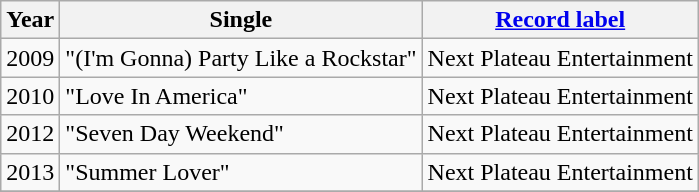<table class="wikitable" style=text-align:center;>
<tr>
<th>Year</th>
<th>Single</th>
<th><a href='#'>Record label</a></th>
</tr>
<tr>
<td>2009</td>
<td align=left>"(I'm Gonna) Party Like a Rockstar"</td>
<td rowspan="1">Next Plateau Entertainment</td>
</tr>
<tr>
<td>2010</td>
<td align=left>"Love In America"</td>
<td rowspan="1">Next Plateau Entertainment</td>
</tr>
<tr>
<td>2012</td>
<td align=left>"Seven Day Weekend"</td>
<td rowspan="1">Next Plateau Entertainment</td>
</tr>
<tr>
<td>2013</td>
<td align=left>"Summer Lover"</td>
<td rowspan="1">Next Plateau Entertainment</td>
</tr>
<tr>
</tr>
</table>
